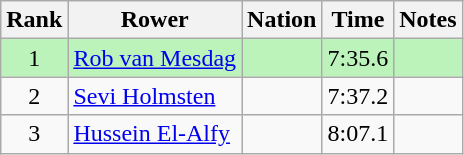<table class="wikitable sortable" style="text-align:center">
<tr>
<th>Rank</th>
<th>Rower</th>
<th>Nation</th>
<th>Time</th>
<th>Notes</th>
</tr>
<tr bgcolor=bbf3bb>
<td>1</td>
<td align=left><a href='#'>Rob van Mesdag</a></td>
<td align=left></td>
<td>7:35.6</td>
<td></td>
</tr>
<tr>
<td>2</td>
<td align=left><a href='#'>Sevi Holmsten</a></td>
<td align=left></td>
<td>7:37.2</td>
<td></td>
</tr>
<tr>
<td>3</td>
<td align=left><a href='#'>Hussein El-Alfy</a></td>
<td align=left></td>
<td>8:07.1</td>
<td></td>
</tr>
</table>
